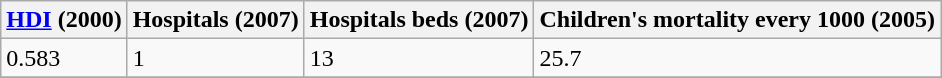<table class="wikitable" border="1">
<tr>
<th><a href='#'>HDI</a> (2000)</th>
<th>Hospitals (2007)</th>
<th>Hospitals beds (2007)</th>
<th>Children's mortality every 1000 (2005)</th>
</tr>
<tr>
<td>0.583</td>
<td>1</td>
<td>13</td>
<td>25.7</td>
</tr>
<tr>
</tr>
</table>
